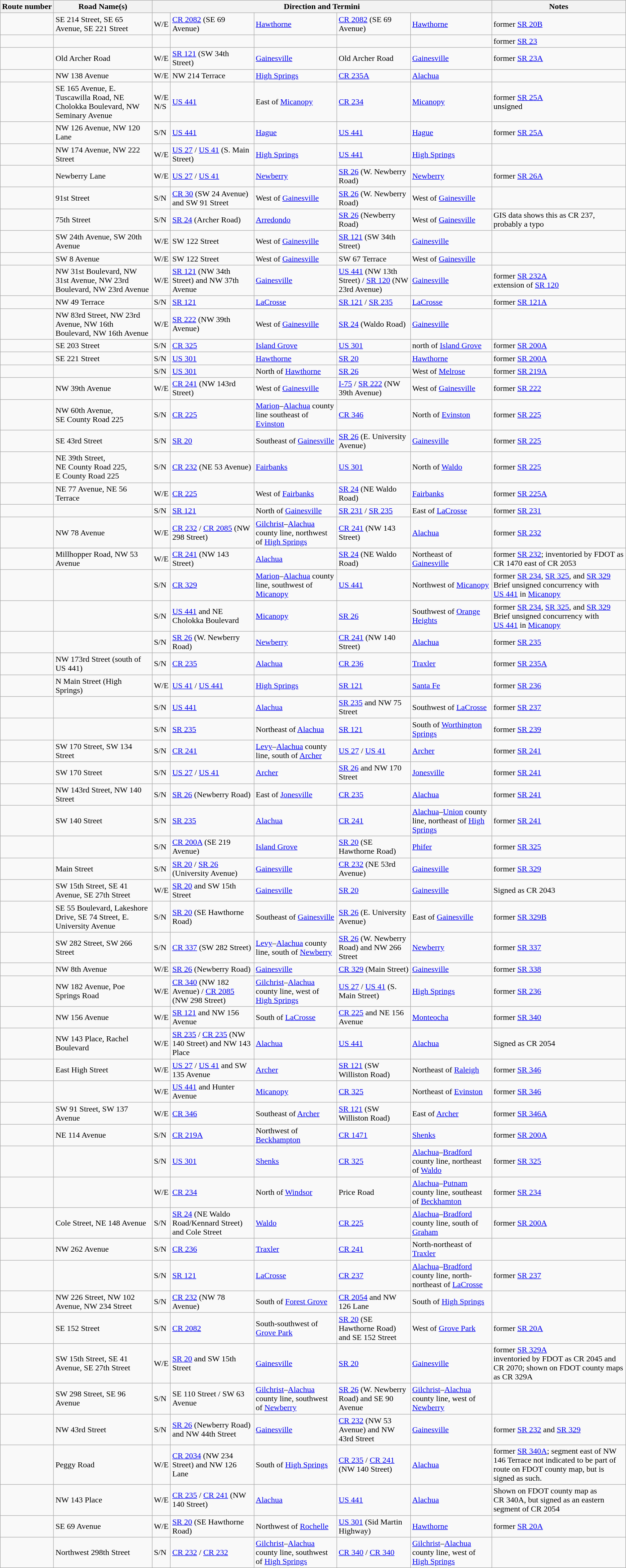<table class="wikitable">
<tr>
<th>Route number</th>
<th>Road Name(s)</th>
<th colspan=5>Direction and Termini</th>
<th>Notes</th>
</tr>
<tr>
<td></td>
<td>SE 214 Street, SE 65 Avenue, SE 221 Street</td>
<td>W/E</td>
<td><a href='#'>CR 2082</a> (SE 69 Avenue)</td>
<td><a href='#'>Hawthorne</a></td>
<td><a href='#'>CR 2082</a> (SE 69 Avenue)</td>
<td><a href='#'>Hawthorne</a></td>
<td>former <a href='#'>SR 20B</a></td>
</tr>
<tr>
<td></td>
<td></td>
<td></td>
<td></td>
<td></td>
<td></td>
<td></td>
<td>former <a href='#'>SR 23</a></td>
</tr>
<tr>
<td></td>
<td>Old Archer Road</td>
<td>W/E</td>
<td><a href='#'>SR 121</a> (SW 34th Street)</td>
<td><a href='#'>Gainesville</a></td>
<td>Old Archer Road</td>
<td><a href='#'>Gainesville</a></td>
<td>former <a href='#'>SR 23A</a></td>
</tr>
<tr>
<td></td>
<td>NW 138 Avenue</td>
<td>W/E</td>
<td>NW 214 Terrace</td>
<td><a href='#'>High Springs</a></td>
<td><a href='#'>CR 235A</a></td>
<td><a href='#'>Alachua</a></td>
<td></td>
</tr>
<tr>
<td></td>
<td>SE 165 Avenue, E. Tuscawilla Road, NE Cholokka Boulevard, NW Seminary Avenue</td>
<td>W/E<br>N/S</td>
<td><a href='#'>US 441</a></td>
<td>East of <a href='#'>Micanopy</a></td>
<td><a href='#'>CR 234</a></td>
<td><a href='#'>Micanopy</a></td>
<td>former <a href='#'>SR 25A</a><br>unsigned</td>
</tr>
<tr>
<td></td>
<td>NW 126 Avenue, NW 120 Lane</td>
<td>S/N</td>
<td><a href='#'>US 441</a></td>
<td><a href='#'>Hague</a></td>
<td><a href='#'>US 441</a></td>
<td><a href='#'>Hague</a></td>
<td>former <a href='#'>SR 25A</a></td>
</tr>
<tr>
<td></td>
<td>NW 174 Avenue, NW 222 Street</td>
<td>W/E</td>
<td><a href='#'>US 27</a> / <a href='#'>US 41</a> (S. Main Street)</td>
<td><a href='#'>High Springs</a></td>
<td><a href='#'>US 441</a></td>
<td><a href='#'>High Springs</a></td>
<td></td>
</tr>
<tr>
<td></td>
<td>Newberry Lane</td>
<td>W/E</td>
<td><a href='#'>US 27</a> / <a href='#'>US 41</a></td>
<td><a href='#'>Newberry</a></td>
<td><a href='#'>SR 26</a> (W. Newberry Road)</td>
<td><a href='#'>Newberry</a></td>
<td>former <a href='#'>SR 26A</a></td>
</tr>
<tr>
<td></td>
<td>91st Street</td>
<td>S/N</td>
<td><a href='#'>CR 30</a> (SW 24 Avenue) and SW 91 Street</td>
<td>West of <a href='#'>Gainesville</a></td>
<td><a href='#'>SR 26</a> (W. Newberry Road)</td>
<td>West of <a href='#'>Gainesville</a></td>
<td></td>
</tr>
<tr>
<td></td>
<td>75th Street</td>
<td>S/N</td>
<td><a href='#'>SR 24</a> (Archer Road)</td>
<td><a href='#'>Arredondo</a></td>
<td><a href='#'>SR 26</a> (Newberry Road)</td>
<td>West of <a href='#'>Gainesville</a></td>
<td>GIS data shows this as CR 237, probably a typo</td>
</tr>
<tr>
<td></td>
<td>SW 24th Avenue, SW 20th Avenue</td>
<td>W/E</td>
<td>SW 122 Street</td>
<td>West of <a href='#'>Gainesville</a></td>
<td><a href='#'>SR 121</a> (SW 34th Street)</td>
<td><a href='#'>Gainesville</a></td>
<td></td>
</tr>
<tr>
<td></td>
<td>SW 8 Avenue</td>
<td>W/E</td>
<td>SW 122 Street</td>
<td>West of <a href='#'>Gainesville</a></td>
<td>SW 67 Terrace</td>
<td>West of <a href='#'>Gainesville</a></td>
<td></td>
</tr>
<tr>
<td></td>
<td>NW 31st Boulevard, NW 31st Avenue, NW 23rd Boulevard, NW 23rd Avenue</td>
<td>W/E</td>
<td><a href='#'>SR 121</a> (NW 34th Street) and NW 37th Avenue</td>
<td><a href='#'>Gainesville</a></td>
<td><a href='#'>US 441</a> (NW 13th Street) / <a href='#'>SR 120</a> (NW 23rd Avenue)</td>
<td><a href='#'>Gainesville</a></td>
<td>former <a href='#'>SR 232A</a><br>extension of <a href='#'>SR 120</a></td>
</tr>
<tr>
<td></td>
<td>NW 49 Terrace</td>
<td>S/N</td>
<td><a href='#'>SR 121</a></td>
<td><a href='#'>LaCrosse</a></td>
<td><a href='#'>SR 121</a> / <a href='#'>SR 235</a></td>
<td><a href='#'>LaCrosse</a></td>
<td>former <a href='#'>SR 121A</a></td>
</tr>
<tr>
<td></td>
<td>NW 83rd Street, NW 23rd Avenue, NW 16th Boulevard, NW 16th Avenue</td>
<td>W/E</td>
<td><a href='#'>SR 222</a> (NW 39th Avenue)</td>
<td>West of <a href='#'>Gainesville</a></td>
<td><a href='#'>SR 24</a> (Waldo Road)</td>
<td><a href='#'>Gainesville</a></td>
<td></td>
</tr>
<tr>
<td></td>
<td>SE 203 Street</td>
<td>S/N</td>
<td><a href='#'>CR 325</a></td>
<td><a href='#'>Island Grove</a></td>
<td><a href='#'>US 301</a></td>
<td>north of <a href='#'>Island Grove</a></td>
<td>former <a href='#'>SR 200A</a></td>
</tr>
<tr>
<td></td>
<td>SE 221 Street</td>
<td>S/N</td>
<td><a href='#'>US 301</a></td>
<td><a href='#'>Hawthorne</a></td>
<td><a href='#'>SR 20</a></td>
<td><a href='#'>Hawthorne</a></td>
<td>former <a href='#'>SR 200A</a></td>
</tr>
<tr>
<td></td>
<td></td>
<td>S/N</td>
<td><a href='#'>US 301</a></td>
<td>North of <a href='#'>Hawthorne</a></td>
<td><a href='#'>SR 26</a></td>
<td>West of <a href='#'>Melrose</a></td>
<td>former <a href='#'>SR 219A</a></td>
</tr>
<tr>
<td></td>
<td>NW 39th Avenue</td>
<td>W/E</td>
<td><a href='#'>CR 241</a> (NW 143rd Street)</td>
<td>West of <a href='#'>Gainesville</a></td>
<td><a href='#'>I-75</a> / <a href='#'>SR 222</a> (NW 39th Avenue)</td>
<td>West of <a href='#'>Gainesville</a></td>
<td>former <a href='#'>SR 222</a></td>
</tr>
<tr>
<td></td>
<td>NW 60th Avenue,<br>SE County Road 225</td>
<td>S/N</td>
<td><a href='#'>CR 225</a></td>
<td><a href='#'>Marion</a>–<a href='#'>Alachua</a> county line southeast of <a href='#'>Evinston</a></td>
<td><a href='#'>CR 346</a></td>
<td>North of <a href='#'>Evinston</a></td>
<td>former <a href='#'>SR 225</a></td>
</tr>
<tr>
<td></td>
<td>SE 43rd Street</td>
<td>S/N</td>
<td><a href='#'>SR 20</a></td>
<td>Southeast of <a href='#'>Gainesville</a></td>
<td><a href='#'>SR 26</a> (E. University Avenue)</td>
<td><a href='#'>Gainesville</a></td>
<td>former <a href='#'>SR 225</a></td>
</tr>
<tr>
<td></td>
<td>NE 39th Street,<br>NE County Road 225,<br>E County Road 225</td>
<td>S/N</td>
<td><a href='#'>CR 232</a> (NE 53 Avenue)</td>
<td><a href='#'>Fairbanks</a></td>
<td><a href='#'>US 301</a></td>
<td>North of <a href='#'>Waldo</a></td>
<td>former <a href='#'>SR 225</a></td>
</tr>
<tr>
<td></td>
<td>NE 77 Avenue, NE 56 Terrace</td>
<td>W/E</td>
<td><a href='#'>CR 225</a></td>
<td>West of <a href='#'>Fairbanks</a></td>
<td><a href='#'>SR 24</a> (NE Waldo Road)</td>
<td><a href='#'>Fairbanks</a></td>
<td>former <a href='#'>SR 225A</a></td>
</tr>
<tr>
<td></td>
<td></td>
<td>S/N</td>
<td><a href='#'>SR 121</a></td>
<td>North of <a href='#'>Gainesville</a></td>
<td><a href='#'>SR 231</a> / <a href='#'>SR 235</a></td>
<td>East of <a href='#'>LaCrosse</a></td>
<td>former <a href='#'>SR 231</a></td>
</tr>
<tr>
<td></td>
<td>NW 78 Avenue</td>
<td>W/E</td>
<td><a href='#'>CR 232</a> / <a href='#'>CR 2085</a> (NW 298 Street)</td>
<td><a href='#'>Gilchrist</a>–<a href='#'>Alachua</a> county line, northwest of <a href='#'>High Springs</a></td>
<td><a href='#'>CR 241</a> (NW 143 Street)</td>
<td><a href='#'>Alachua</a></td>
<td>former <a href='#'>SR 232</a></td>
</tr>
<tr>
<td></td>
<td>Millhopper Road, NW 53 Avenue</td>
<td>W/E</td>
<td><a href='#'>CR 241</a> (NW 143 Street)</td>
<td><a href='#'>Alachua</a></td>
<td><a href='#'>SR 24</a> (NE Waldo Road)</td>
<td>Northeast of <a href='#'>Gainesville</a></td>
<td>former <a href='#'>SR 232</a>; inventoried by FDOT as CR 1470 east of CR 2053</td>
</tr>
<tr>
<td></td>
<td></td>
<td>S/N</td>
<td><a href='#'>CR 329</a></td>
<td><a href='#'>Marion</a>–<a href='#'>Alachua</a> county line, southwest of <a href='#'>Micanopy</a></td>
<td><a href='#'>US 441</a></td>
<td>Northwest of <a href='#'>Micanopy</a></td>
<td>former <a href='#'>SR 234</a>, <a href='#'>SR 325</a>, and <a href='#'>SR 329</a><br>Brief unsigned concurrency with <a href='#'>US 441</a> in <a href='#'>Micanopy</a></td>
</tr>
<tr>
<td></td>
<td></td>
<td>S/N</td>
<td><a href='#'>US 441</a> and NE Cholokka Boulevard</td>
<td><a href='#'>Micanopy</a></td>
<td><a href='#'>SR 26</a></td>
<td>Southwest of <a href='#'>Orange Heights</a></td>
<td>former <a href='#'>SR 234</a>, <a href='#'>SR 325</a>, and <a href='#'>SR 329</a><br>Brief unsigned concurrency with <a href='#'>US 441</a> in <a href='#'>Micanopy</a></td>
</tr>
<tr>
<td></td>
<td></td>
<td>S/N</td>
<td><a href='#'>SR 26</a> (W. Newberry Road)</td>
<td><a href='#'>Newberry</a></td>
<td><a href='#'>CR 241</a> (NW 140 Street)</td>
<td><a href='#'>Alachua</a></td>
<td>former <a href='#'>SR 235</a></td>
</tr>
<tr>
<td></td>
<td>NW 173rd Street (south of US 441)</td>
<td>S/N</td>
<td><a href='#'>CR 235</a></td>
<td><a href='#'>Alachua</a></td>
<td><a href='#'>CR 236</a></td>
<td><a href='#'>Traxler</a></td>
<td>former <a href='#'>SR 235A</a></td>
</tr>
<tr>
<td></td>
<td>N Main Street (High Springs)</td>
<td>W/E</td>
<td><a href='#'>US 41</a> / <a href='#'>US 441</a></td>
<td><a href='#'>High Springs</a></td>
<td><a href='#'>SR 121</a></td>
<td><a href='#'>Santa Fe</a></td>
<td>former <a href='#'>SR 236</a></td>
</tr>
<tr>
<td></td>
<td></td>
<td>S/N</td>
<td><a href='#'>US 441</a></td>
<td><a href='#'>Alachua</a></td>
<td><a href='#'>SR 235</a> and NW 75 Street</td>
<td>Southwest of <a href='#'>LaCrosse</a></td>
<td>former <a href='#'>SR 237</a></td>
</tr>
<tr>
<td></td>
<td></td>
<td>S/N</td>
<td><a href='#'>SR 235</a></td>
<td>Northeast of <a href='#'>Alachua</a></td>
<td><a href='#'>SR 121</a></td>
<td>South of <a href='#'>Worthington Springs</a></td>
<td>former <a href='#'>SR 239</a></td>
</tr>
<tr>
<td></td>
<td>SW 170 Street, SW 134 Street</td>
<td>S/N</td>
<td><a href='#'>CR 241</a></td>
<td><a href='#'>Levy</a>–<a href='#'>Alachua</a> county line, south of <a href='#'>Archer</a></td>
<td><a href='#'>US 27</a> / <a href='#'>US 41</a></td>
<td><a href='#'>Archer</a></td>
<td>former <a href='#'>SR 241</a></td>
</tr>
<tr>
<td></td>
<td>SW 170 Street</td>
<td>S/N</td>
<td><a href='#'>US 27</a> / <a href='#'>US 41</a></td>
<td><a href='#'>Archer</a></td>
<td><a href='#'>SR 26</a> and NW 170 Street</td>
<td><a href='#'>Jonesville</a></td>
<td>former <a href='#'>SR 241</a></td>
</tr>
<tr>
<td></td>
<td>NW 143rd Street, NW 140 Street</td>
<td>S/N</td>
<td><a href='#'>SR 26</a> (Newberry Road)</td>
<td>East of <a href='#'>Jonesville</a></td>
<td><a href='#'>CR 235</a></td>
<td><a href='#'>Alachua</a></td>
<td>former <a href='#'>SR 241</a></td>
</tr>
<tr>
<td></td>
<td>SW 140 Street</td>
<td>S/N</td>
<td><a href='#'>SR 235</a></td>
<td><a href='#'>Alachua</a></td>
<td><a href='#'>CR 241</a></td>
<td><a href='#'>Alachua</a>–<a href='#'>Union</a> county line, northeast of <a href='#'>High Springs</a></td>
<td>former <a href='#'>SR 241</a></td>
</tr>
<tr>
<td></td>
<td></td>
<td>S/N</td>
<td><a href='#'>CR 200A</a> (SE 219 Avenue)</td>
<td><a href='#'>Island Grove</a></td>
<td><a href='#'>SR 20</a> (SE Hawthorne Road)</td>
<td><a href='#'>Phifer</a></td>
<td>former <a href='#'>SR 325</a></td>
</tr>
<tr>
<td></td>
<td>Main Street</td>
<td>S/N</td>
<td><a href='#'>SR 20</a> / <a href='#'>SR 26</a> (University Avenue)</td>
<td><a href='#'>Gainesville</a></td>
<td><a href='#'>CR 232</a> (NE 53rd Avenue)</td>
<td><a href='#'>Gainesville</a></td>
<td>former <a href='#'>SR 329</a></td>
</tr>
<tr>
<td></td>
<td>SW 15th Street, SE 41 Avenue, SE 27th Street</td>
<td>W/E</td>
<td><a href='#'>SR 20</a> and SW 15th Street</td>
<td><a href='#'>Gainesville</a></td>
<td><a href='#'>SR 20</a></td>
<td><a href='#'>Gainesville</a></td>
<td>Signed as CR 2043</td>
</tr>
<tr>
<td></td>
<td>SE 55 Boulevard, Lakeshore Drive, SE 74 Street, E. University Avenue</td>
<td>S/N</td>
<td><a href='#'>SR 20</a> (SE Hawthorne Road)</td>
<td>Southeast of <a href='#'>Gainesville</a></td>
<td><a href='#'>SR 26</a> (E. University Avenue)</td>
<td>East of <a href='#'>Gainesville</a></td>
<td>former <a href='#'>SR 329B</a></td>
</tr>
<tr>
<td></td>
<td>SW 282 Street, SW 266 Street</td>
<td>S/N</td>
<td><a href='#'>CR 337</a> (SW 282 Street)</td>
<td><a href='#'>Levy</a>–<a href='#'>Alachua</a> county line, south of <a href='#'>Newberry</a></td>
<td><a href='#'>SR 26</a> (W. Newberry Road) and NW 266 Street</td>
<td><a href='#'>Newberry</a></td>
<td>former <a href='#'>SR 337</a></td>
</tr>
<tr>
<td></td>
<td>NW 8th Avenue</td>
<td>W/E</td>
<td><a href='#'>SR 26</a> (Newberry Road)</td>
<td><a href='#'>Gainesville</a></td>
<td><a href='#'>CR 329</a> (Main Street)</td>
<td><a href='#'>Gainesville</a></td>
<td>former <a href='#'>SR 338</a></td>
</tr>
<tr>
<td></td>
<td>NW 182 Avenue, Poe Springs Road</td>
<td>W/E</td>
<td><a href='#'>CR 340</a> (NW 182 Avenue) / <a href='#'>CR 2085</a> (NW 298 Street)</td>
<td><a href='#'>Gilchrist</a>–<a href='#'>Alachua</a> county line, west of <a href='#'>High Springs</a></td>
<td><a href='#'>US 27</a> / <a href='#'>US 41</a> (S. Main Street)</td>
<td><a href='#'>High Springs</a></td>
<td>former <a href='#'>SR 236</a></td>
</tr>
<tr>
<td></td>
<td>NW 156 Avenue</td>
<td>W/E</td>
<td><a href='#'>SR 121</a> and NW 156 Avenue</td>
<td>South of <a href='#'>LaCrosse</a></td>
<td><a href='#'>CR 225</a> and NE 156 Avenue</td>
<td><a href='#'>Monteocha</a></td>
<td>former <a href='#'>SR 340</a></td>
</tr>
<tr>
<td></td>
<td>NW 143 Place, Rachel Boulevard</td>
<td>W/E</td>
<td><a href='#'>SR 235</a> / <a href='#'>CR 235</a> (NW 140 Street) and NW 143 Place</td>
<td><a href='#'>Alachua</a></td>
<td><a href='#'>US 441</a></td>
<td><a href='#'>Alachua</a></td>
<td>Signed as CR 2054</td>
</tr>
<tr>
<td></td>
<td>East High Street</td>
<td>W/E</td>
<td><a href='#'>US 27</a> / <a href='#'>US 41</a> and SW 135 Avenue</td>
<td><a href='#'>Archer</a></td>
<td><a href='#'>SR 121</a> (SW Williston Road)</td>
<td>Northeast of <a href='#'>Raleigh</a></td>
<td>former <a href='#'>SR 346</a></td>
</tr>
<tr>
<td></td>
<td></td>
<td>W/E</td>
<td><a href='#'>US 441</a> and Hunter Avenue</td>
<td><a href='#'>Micanopy</a></td>
<td><a href='#'>CR 325</a></td>
<td>Northeast of <a href='#'>Evinston</a></td>
<td>former <a href='#'>SR 346</a></td>
</tr>
<tr>
<td></td>
<td>SW 91 Street, SW 137 Avenue</td>
<td>W/E</td>
<td><a href='#'>CR 346</a></td>
<td>Southeast of <a href='#'>Archer</a></td>
<td><a href='#'>SR 121</a> (SW Williston Road)</td>
<td>East of <a href='#'>Archer</a></td>
<td>former <a href='#'>SR 346A</a></td>
</tr>
<tr>
<td></td>
<td>NE 114 Avenue</td>
<td>S/N</td>
<td><a href='#'>CR 219A</a></td>
<td>Northwest of <a href='#'>Beckhampton</a></td>
<td><a href='#'>CR 1471</a></td>
<td><a href='#'>Shenks</a></td>
<td>former <a href='#'>SR 200A</a></td>
</tr>
<tr>
<td></td>
<td></td>
<td>S/N</td>
<td><a href='#'>US 301</a></td>
<td><a href='#'>Shenks</a></td>
<td><a href='#'>CR 325</a></td>
<td><a href='#'>Alachua</a>–<a href='#'>Bradford</a> county line, northeast of <a href='#'>Waldo</a></td>
<td>former <a href='#'>SR 325</a></td>
</tr>
<tr>
<td></td>
<td></td>
<td>W/E</td>
<td><a href='#'>CR 234</a></td>
<td>North of <a href='#'>Windsor</a></td>
<td>Price Road</td>
<td><a href='#'>Alachua</a>–<a href='#'>Putnam</a> county line, southeast of <a href='#'>Beckhamton</a></td>
<td>former <a href='#'>SR 234</a></td>
</tr>
<tr>
<td></td>
<td>Cole Street, NE 148 Avenue</td>
<td>S/N</td>
<td><a href='#'>SR 24</a> (NE Waldo Road/Kennard Street) and Cole Street</td>
<td><a href='#'>Waldo</a></td>
<td><a href='#'>CR 225</a></td>
<td><a href='#'>Alachua</a>–<a href='#'>Bradford</a> county line, south of <a href='#'>Graham</a></td>
<td>former <a href='#'>SR 200A</a></td>
</tr>
<tr>
<td></td>
<td>NW 262 Avenue</td>
<td>S/N</td>
<td><a href='#'>CR 236</a></td>
<td><a href='#'>Traxler</a></td>
<td><a href='#'>CR 241</a></td>
<td>North-northeast of <a href='#'>Traxler</a></td>
<td></td>
</tr>
<tr>
<td></td>
<td></td>
<td>S/N</td>
<td><a href='#'>SR 121</a></td>
<td><a href='#'>LaCrosse</a></td>
<td><a href='#'>CR 237</a></td>
<td><a href='#'>Alachua</a>–<a href='#'>Bradford</a> county line, north-northeast of <a href='#'>LaCrosse</a></td>
<td>former <a href='#'>SR 237</a></td>
</tr>
<tr>
<td></td>
<td>NW 226 Street, NW 102 Avenue, NW 234 Street</td>
<td>S/N</td>
<td><a href='#'>CR 232</a> (NW 78 Avenue)</td>
<td>South of <a href='#'>Forest Grove</a></td>
<td><a href='#'>CR 2054</a> and NW 126 Lane</td>
<td>South of <a href='#'>High Springs</a></td>
<td></td>
</tr>
<tr>
<td></td>
<td>SE 152 Street</td>
<td>S/N</td>
<td><a href='#'>CR 2082</a></td>
<td>South-southwest of <a href='#'>Grove Park</a></td>
<td><a href='#'>SR 20</a> (SE Hawthorne Road) and SE 152 Street</td>
<td>West of <a href='#'>Grove Park</a></td>
<td>former <a href='#'>SR 20A</a></td>
</tr>
<tr>
<td></td>
<td>SW 15th Street, SE 41 Avenue, SE 27th Street</td>
<td>W/E</td>
<td><a href='#'>SR 20</a> and SW 15th Street</td>
<td><a href='#'>Gainesville</a></td>
<td><a href='#'>SR 20</a></td>
<td><a href='#'>Gainesville</a></td>
<td>former <a href='#'>SR 329A</a><br>inventoried by FDOT as CR 2045 and CR 2070; shown on FDOT county maps as CR 329A</td>
</tr>
<tr>
<td></td>
<td>SW 298 Street, SE 96 Avenue</td>
<td>S/N</td>
<td>SE 110 Street / SW 63 Avenue</td>
<td><a href='#'>Gilchrist</a>–<a href='#'>Alachua</a> county line, southwest of <a href='#'>Newberry</a></td>
<td><a href='#'>SR 26</a> (W. Newberry Road) and SE 90 Avenue</td>
<td><a href='#'>Gilchrist</a>–<a href='#'>Alachua</a> county line, west of <a href='#'>Newberry</a></td>
<td></td>
</tr>
<tr>
<td></td>
<td>NW 43rd Street</td>
<td>S/N</td>
<td><a href='#'>SR 26</a> (Newberry Road) and NW 44th Street</td>
<td><a href='#'>Gainesville</a></td>
<td><a href='#'>CR 232</a> (NW 53 Avenue) and NW 43rd Street</td>
<td><a href='#'>Gainesville</a></td>
<td>former <a href='#'>SR 232</a> and <a href='#'>SR 329</a></td>
</tr>
<tr>
<td></td>
<td>Peggy Road</td>
<td>W/E</td>
<td><a href='#'>CR 2034</a> (NW 234 Street) and NW 126 Lane</td>
<td>South of <a href='#'>High Springs</a></td>
<td><a href='#'>CR 235</a> / <a href='#'>CR 241</a> (NW 140 Street)</td>
<td><a href='#'>Alachua</a></td>
<td>former <a href='#'>SR 340A</a>; segment east of NW 146 Terrace not indicated to be part of route on FDOT county map, but is signed as such.</td>
</tr>
<tr>
<td></td>
<td>NW 143 Place</td>
<td>W/E</td>
<td><a href='#'>CR 235</a> / <a href='#'>CR 241</a> (NW 140 Street)</td>
<td><a href='#'>Alachua</a></td>
<td><a href='#'>US 441</a></td>
<td><a href='#'>Alachua</a></td>
<td>Shown on FDOT county map as CR 340A, but signed as an eastern segment of CR 2054</td>
</tr>
<tr>
<td></td>
<td>SE 69 Avenue</td>
<td>W/E</td>
<td><a href='#'>SR 20</a> (SE Hawthorne Road)</td>
<td>Northwest of <a href='#'>Rochelle</a></td>
<td><a href='#'>US 301</a> (Sid Martin Highway)</td>
<td><a href='#'>Hawthorne</a></td>
<td>former <a href='#'>SR 20A</a></td>
</tr>
<tr>
<td></td>
<td>Northwest 298th Street</td>
<td>S/N</td>
<td><a href='#'>CR 232</a> / <a href='#'>CR 232</a></td>
<td><a href='#'>Gilchrist</a>–<a href='#'>Alachua</a> county line, southwest of <a href='#'>High Springs</a></td>
<td><a href='#'>CR 340</a> / <a href='#'>CR 340</a></td>
<td><a href='#'>Gilchrist</a>–<a href='#'>Alachua</a> county line, west of <a href='#'>High Springs</a></td>
<td></td>
</tr>
</table>
